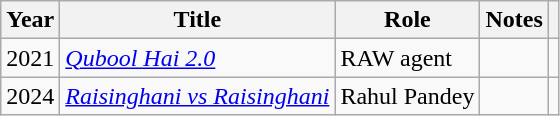<table class="wikitable plainrowheaders sortable">
<tr>
<th scope="col">Year</th>
<th scope="col">Title</th>
<th scope="col">Role</th>
<th scope="col" class="unsortable">Notes</th>
<th scope="col" class="unsortable"></th>
</tr>
<tr>
<td>2021</td>
<td><em><a href='#'>Qubool Hai 2.0</a></em></td>
<td>RAW agent</td>
<td></td>
<td></td>
</tr>
<tr>
<td>2024</td>
<td><em><a href='#'>Raisinghani vs Raisinghani</a></em></td>
<td>Rahul Pandey</td>
<td></td>
<td></td>
</tr>
</table>
